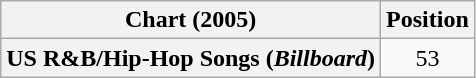<table class="wikitable plainrowheaders" style="text-align:center">
<tr>
<th>Chart (2005)</th>
<th>Position</th>
</tr>
<tr>
<th scope="row">US R&B/Hip-Hop Songs (<em>Billboard</em>)</th>
<td>53</td>
</tr>
</table>
